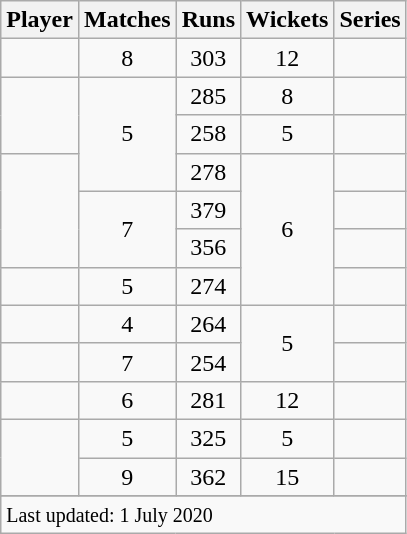<table class="wikitable sortable">
<tr>
<th scope=col>Player</th>
<th scope=col>Matches</th>
<th scope=col>Runs</th>
<th scope=col>Wickets</th>
<th scope=col>Series</th>
</tr>
<tr>
<td></td>
<td align=center>8</td>
<td align=center>303</td>
<td align=center>12</td>
<td></td>
</tr>
<tr>
<td rowspan=2></td>
<td align=center rowspan=3>5</td>
<td align=center>285</td>
<td align=center>8</td>
<td></td>
</tr>
<tr>
<td align=center>258</td>
<td align=center>5</td>
<td></td>
</tr>
<tr>
<td rowspan=3></td>
<td align=center>278</td>
<td align=center rowspan=4>6</td>
<td></td>
</tr>
<tr>
<td align=center rowspan=2>7</td>
<td align=center>379</td>
<td></td>
</tr>
<tr>
<td align=center>356</td>
<td></td>
</tr>
<tr>
<td></td>
<td align=center>5</td>
<td align=center>274</td>
<td></td>
</tr>
<tr>
<td></td>
<td align=center>4</td>
<td align=center>264</td>
<td align=center rowspan=2>5</td>
<td></td>
</tr>
<tr>
<td></td>
<td align=center>7</td>
<td align=center>254</td>
<td></td>
</tr>
<tr>
<td></td>
<td align=center>6</td>
<td align=center>281</td>
<td align=center>12</td>
<td></td>
</tr>
<tr>
<td rowspan=2></td>
<td align=center>5</td>
<td align=center>325</td>
<td align=center>5</td>
<td></td>
</tr>
<tr>
<td align=center>9</td>
<td align=center>362</td>
<td align=center>15</td>
<td></td>
</tr>
<tr>
</tr>
<tr class=sortbottom>
<td colspan=5><small>Last updated: 1 July 2020</small></td>
</tr>
</table>
